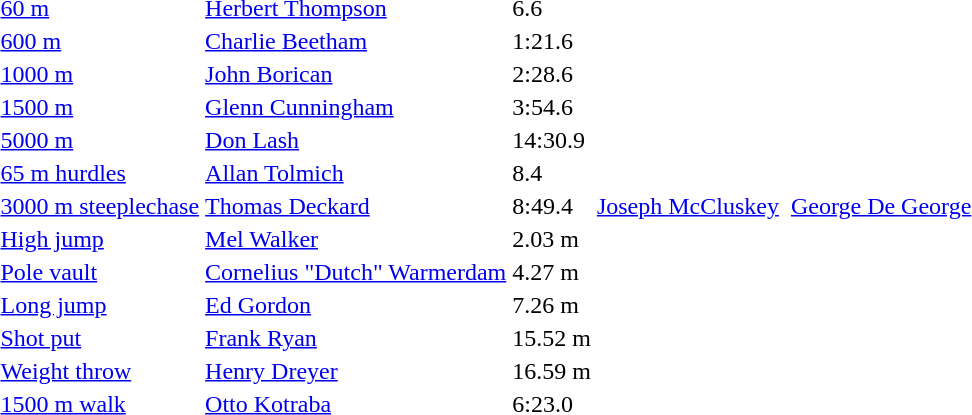<table>
<tr>
<td><a href='#'>60 m</a></td>
<td><a href='#'>Herbert Thompson</a></td>
<td>6.6</td>
<td></td>
<td></td>
<td></td>
<td></td>
</tr>
<tr>
<td><a href='#'>600 m</a></td>
<td><a href='#'>Charlie Beetham</a></td>
<td>1:21.6</td>
<td></td>
<td></td>
<td></td>
<td></td>
</tr>
<tr>
<td><a href='#'>1000 m</a></td>
<td><a href='#'>John Borican</a></td>
<td>2:28.6</td>
<td></td>
<td></td>
<td></td>
<td></td>
</tr>
<tr>
<td><a href='#'>1500 m</a></td>
<td><a href='#'>Glenn Cunningham</a></td>
<td>3:54.6</td>
<td></td>
<td></td>
<td></td>
<td></td>
</tr>
<tr>
<td><a href='#'>5000 m</a></td>
<td><a href='#'>Don Lash</a></td>
<td>14:30.9</td>
<td></td>
<td></td>
<td></td>
<td></td>
</tr>
<tr>
<td><a href='#'>65 m hurdles</a></td>
<td><a href='#'>Allan Tolmich</a></td>
<td>8.4</td>
<td></td>
<td></td>
<td></td>
<td></td>
</tr>
<tr>
<td><a href='#'>3000 m steeplechase</a></td>
<td><a href='#'>Thomas Deckard</a></td>
<td>8:49.4</td>
<td><a href='#'>Joseph McCluskey</a></td>
<td></td>
<td><a href='#'>George De George</a></td>
<td></td>
</tr>
<tr>
<td><a href='#'>High jump</a></td>
<td><a href='#'>Mel Walker</a></td>
<td>2.03 m</td>
<td></td>
<td></td>
<td></td>
<td></td>
</tr>
<tr>
<td><a href='#'>Pole vault</a></td>
<td><a href='#'>Cornelius "Dutch" Warmerdam</a></td>
<td>4.27 m</td>
<td></td>
<td></td>
<td></td>
<td></td>
</tr>
<tr>
<td><a href='#'>Long jump</a></td>
<td><a href='#'>Ed Gordon</a></td>
<td>7.26 m</td>
<td></td>
<td></td>
<td></td>
<td></td>
</tr>
<tr>
<td><a href='#'>Shot put</a></td>
<td><a href='#'>Frank Ryan</a></td>
<td>15.52 m</td>
<td></td>
<td></td>
<td></td>
<td></td>
</tr>
<tr>
<td><a href='#'>Weight throw</a></td>
<td><a href='#'>Henry Dreyer</a></td>
<td>16.59 m</td>
<td></td>
<td></td>
<td></td>
<td></td>
</tr>
<tr>
<td><a href='#'>1500 m walk</a></td>
<td><a href='#'>Otto Kotraba</a></td>
<td>6:23.0</td>
<td></td>
<td></td>
<td></td>
<td></td>
</tr>
</table>
